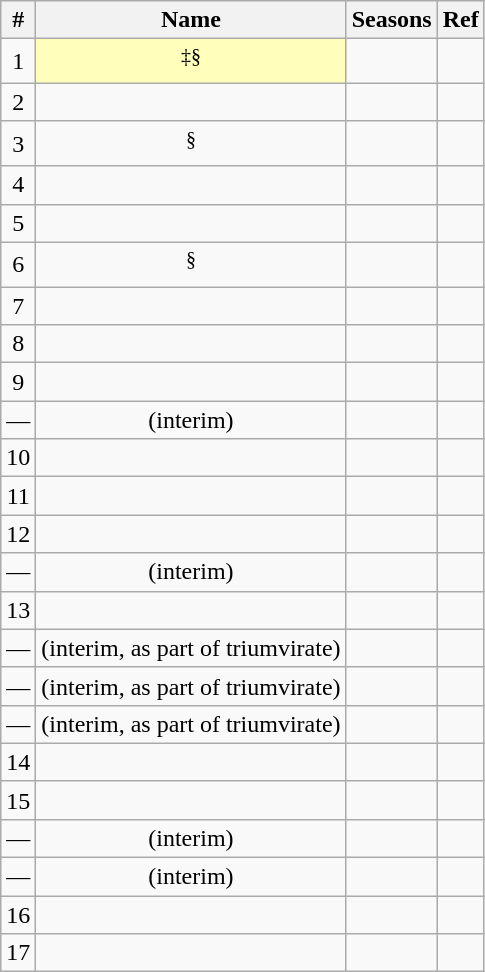<table class="wikitable sortable" style="text-align:center">
<tr>
<th class="unsortable">#</th>
<th>Name</th>
<th>Seasons</th>
<th class="unsortable">Ref</th>
</tr>
<tr>
<td>1</td>
<td bgcolor="#ffffbb"><sup>‡§</sup></td>
<td></td>
<td></td>
</tr>
<tr>
<td>2</td>
<td></td>
<td></td>
<td></td>
</tr>
<tr>
<td>3</td>
<td><sup>§</sup></td>
<td></td>
<td></td>
</tr>
<tr>
<td>4</td>
<td></td>
<td></td>
<td></td>
</tr>
<tr>
<td>5</td>
<td></td>
<td></td>
<td></td>
</tr>
<tr>
<td>6</td>
<td><sup>§</sup></td>
<td></td>
<td></td>
</tr>
<tr>
<td>7</td>
<td></td>
<td></td>
<td></td>
</tr>
<tr>
<td>8</td>
<td></td>
<td></td>
<td></td>
</tr>
<tr>
<td>9</td>
<td></td>
<td></td>
<td></td>
</tr>
<tr>
<td>—</td>
<td> (interim)</td>
<td></td>
<td></td>
</tr>
<tr>
<td>10</td>
<td></td>
<td></td>
<td></td>
</tr>
<tr>
<td>11</td>
<td></td>
<td></td>
<td></td>
</tr>
<tr>
<td>12</td>
<td></td>
<td></td>
<td></td>
</tr>
<tr>
<td>—</td>
<td> (interim)</td>
<td></td>
<td></td>
</tr>
<tr>
<td>13</td>
<td></td>
<td></td>
<td></td>
</tr>
<tr>
<td>—</td>
<td> (interim, as part of triumvirate)</td>
<td></td>
<td></td>
</tr>
<tr>
<td>—</td>
<td> (interim, as part of triumvirate)</td>
<td></td>
<td></td>
</tr>
<tr>
<td>—</td>
<td> (interim, as part of triumvirate)</td>
<td></td>
<td></td>
</tr>
<tr>
<td>14</td>
<td></td>
<td></td>
<td></td>
</tr>
<tr>
<td>15</td>
<td></td>
<td></td>
<td></td>
</tr>
<tr>
<td>—</td>
<td> (interim)</td>
<td></td>
<td></td>
</tr>
<tr>
<td>—</td>
<td> (interim)</td>
<td></td>
<td></td>
</tr>
<tr>
<td>16</td>
<td></td>
<td></td>
<td></td>
</tr>
<tr>
<td>17</td>
<td></td>
<td></td>
<td></td>
</tr>
</table>
